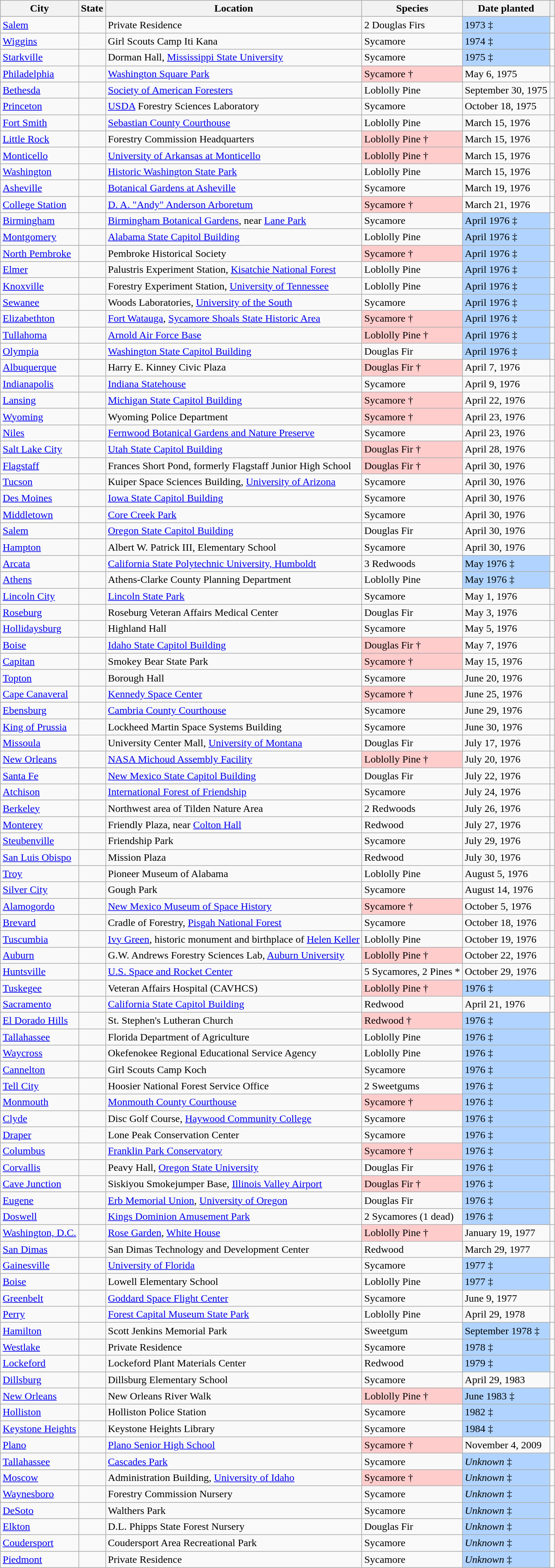<table class="wikitable sortable plainrowheaders">
<tr>
<th scope="col">City</th>
<th scope="col">State</th>
<th scope="col">Location</th>
<th scope="col">Species</th>
<th scope="col" class="unsortable">Date planted</th>
<th scope="col" class="unsortable"></th>
</tr>
<tr>
<td><a href='#'>Salem</a></td>
<td></td>
<td>Private Residence</td>
<td>2 Douglas Firs</td>
<td style="background:#B0D4FF;">1973 ‡</td>
<td></td>
</tr>
<tr>
<td><a href='#'>Wiggins</a></td>
<td></td>
<td>Girl Scouts Camp Iti Kana</td>
<td>Sycamore</td>
<td style="background:#B0D4FF;">1974 ‡</td>
<td></td>
</tr>
<tr>
<td><a href='#'>Starkville</a></td>
<td></td>
<td>Dorman Hall, <a href='#'>Mississippi State University</a></td>
<td>Sycamore</td>
<td style="background:#B0D4FF;">1975 ‡</td>
<td></td>
</tr>
<tr>
<td><a href='#'>Philadelphia</a></td>
<td></td>
<td><a href='#'>Washington Square Park</a></td>
<td style="background:#FFCCCC;">Sycamore †</td>
<td>May 6, 1975</td>
<td></td>
</tr>
<tr>
<td><a href='#'>Bethesda</a></td>
<td></td>
<td><a href='#'>Society of American Foresters</a></td>
<td>Loblolly Pine</td>
<td>September 30, 1975</td>
<td></td>
</tr>
<tr>
<td><a href='#'>Princeton</a></td>
<td></td>
<td><a href='#'>USDA</a> Forestry Sciences Laboratory</td>
<td>Sycamore</td>
<td>October 18, 1975</td>
<td></td>
</tr>
<tr>
<td><a href='#'>Fort Smith</a></td>
<td></td>
<td><a href='#'>Sebastian County Courthouse</a></td>
<td>Loblolly Pine</td>
<td>March 15, 1976</td>
<td></td>
</tr>
<tr>
<td><a href='#'>Little Rock</a></td>
<td></td>
<td>Forestry Commission Headquarters</td>
<td style="background:#FFCCCC;">Loblolly Pine †</td>
<td>March 15, 1976</td>
<td></td>
</tr>
<tr>
<td><a href='#'>Monticello</a></td>
<td></td>
<td><a href='#'>University of Arkansas at Monticello</a></td>
<td style="background:#FFCCCC;">Loblolly Pine †</td>
<td>March 15, 1976</td>
<td></td>
</tr>
<tr>
<td><a href='#'>Washington</a></td>
<td></td>
<td><a href='#'>Historic Washington State Park</a></td>
<td>Loblolly Pine</td>
<td>March 15, 1976</td>
<td></td>
</tr>
<tr>
<td><a href='#'>Asheville</a></td>
<td></td>
<td><a href='#'>Botanical Gardens at Asheville</a></td>
<td>Sycamore</td>
<td>March 19, 1976</td>
<td></td>
</tr>
<tr>
<td><a href='#'>College Station</a></td>
<td></td>
<td><a href='#'>D. A. "Andy" Anderson Arboretum</a></td>
<td style="background:#FFCCCC;">Sycamore †</td>
<td>March 21, 1976</td>
<td></td>
</tr>
<tr>
<td><a href='#'>Birmingham</a></td>
<td></td>
<td><a href='#'>Birmingham Botanical Gardens</a>, near <a href='#'>Lane Park</a></td>
<td>Sycamore</td>
<td style="background:#B0D4FF;">April 1976 ‡</td>
<td></td>
</tr>
<tr>
<td><a href='#'>Montgomery</a></td>
<td></td>
<td><a href='#'>Alabama State Capitol Building</a></td>
<td>Loblolly Pine</td>
<td style="background:#B0D4FF;">April 1976 ‡</td>
<td></td>
</tr>
<tr>
<td><a href='#'>North Pembroke</a></td>
<td></td>
<td>Pembroke Historical Society</td>
<td style="background:#FFCCCC;">Sycamore †</td>
<td style="background:#B0D4FF;">April 1976 ‡</td>
<td></td>
</tr>
<tr>
<td><a href='#'>Elmer</a></td>
<td></td>
<td>Palustris Experiment Station, <a href='#'>Kisatchie National Forest</a></td>
<td>Loblolly Pine</td>
<td style="background:#B0D4FF;">April 1976 ‡</td>
<td></td>
</tr>
<tr>
<td><a href='#'>Knoxville</a></td>
<td></td>
<td>Forestry Experiment Station, <a href='#'>University of Tennessee</a></td>
<td>Loblolly Pine</td>
<td style="background:#B0D4FF;">April 1976 ‡</td>
<td></td>
</tr>
<tr>
<td><a href='#'>Sewanee</a></td>
<td></td>
<td>Woods Laboratories, <a href='#'>University of the South</a></td>
<td>Sycamore</td>
<td style="background:#B0D4FF;">April 1976 ‡</td>
<td></td>
</tr>
<tr>
<td><a href='#'>Elizabethton</a></td>
<td></td>
<td><a href='#'>Fort Watauga</a>, <a href='#'>Sycamore Shoals State Historic Area</a></td>
<td style="background:#FFCCCC;">Sycamore †</td>
<td style="background:#B0D4FF;">April 1976 ‡</td>
<td></td>
</tr>
<tr>
<td><a href='#'>Tullahoma</a></td>
<td></td>
<td><a href='#'>Arnold Air Force Base</a></td>
<td style="background:#FFCCCC;">Loblolly Pine †</td>
<td style="background:#B0D4FF;">April 1976 ‡</td>
<td></td>
</tr>
<tr>
<td><a href='#'>Olympia</a></td>
<td></td>
<td><a href='#'>Washington State Capitol Building</a></td>
<td>Douglas Fir</td>
<td style="background:#B0D4FF;">April 1976 ‡</td>
<td></td>
</tr>
<tr>
<td><a href='#'>Albuquerque</a></td>
<td></td>
<td>Harry E. Kinney Civic Plaza</td>
<td style="background:#FFCCCC;">Douglas Fir †</td>
<td>April 7, 1976</td>
<td></td>
</tr>
<tr>
<td><a href='#'>Indianapolis</a></td>
<td></td>
<td><a href='#'>Indiana Statehouse</a></td>
<td>Sycamore</td>
<td>April 9, 1976</td>
<td></td>
</tr>
<tr>
<td><a href='#'>Lansing</a></td>
<td></td>
<td><a href='#'>Michigan State Capitol Building</a></td>
<td style="background:#FFCCCC;">Sycamore †</td>
<td>April 22, 1976</td>
<td></td>
</tr>
<tr>
<td><a href='#'>Wyoming</a></td>
<td></td>
<td>Wyoming Police Department</td>
<td style="background:#FFCCCC;">Sycamore †</td>
<td>April 23, 1976</td>
<td></td>
</tr>
<tr>
<td><a href='#'>Niles</a></td>
<td></td>
<td><a href='#'>Fernwood Botanical Gardens and Nature Preserve</a></td>
<td>Sycamore</td>
<td>April 23, 1976</td>
<td></td>
</tr>
<tr>
<td><a href='#'>Salt Lake City</a></td>
<td></td>
<td><a href='#'>Utah State Capitol Building</a></td>
<td style="background:#FFCCCC;">Douglas Fir †</td>
<td>April 28, 1976</td>
<td></td>
</tr>
<tr>
<td><a href='#'>Flagstaff</a></td>
<td></td>
<td>Frances Short Pond, formerly Flagstaff Junior High School</td>
<td style="background:#FFCCCC;">Douglas Fir †</td>
<td>April 30, 1976</td>
<td></td>
</tr>
<tr>
<td><a href='#'>Tucson</a></td>
<td></td>
<td>Kuiper Space Sciences Building, <a href='#'>University of Arizona</a></td>
<td>Sycamore</td>
<td>April 30, 1976</td>
<td></td>
</tr>
<tr>
<td><a href='#'>Des Moines</a></td>
<td></td>
<td><a href='#'>Iowa State Capitol Building</a></td>
<td>Sycamore</td>
<td>April 30, 1976</td>
<td></td>
</tr>
<tr>
<td><a href='#'>Middletown</a></td>
<td></td>
<td><a href='#'>Core Creek Park</a></td>
<td>Sycamore</td>
<td>April 30, 1976</td>
<td></td>
</tr>
<tr>
<td><a href='#'>Salem</a></td>
<td></td>
<td><a href='#'>Oregon State Capitol Building</a></td>
<td>Douglas Fir</td>
<td>April 30, 1976</td>
<td></td>
</tr>
<tr>
<td><a href='#'>Hampton</a></td>
<td></td>
<td>Albert W. Patrick III, Elementary School</td>
<td>Sycamore</td>
<td>April 30, 1976</td>
<td></td>
</tr>
<tr>
<td><a href='#'>Arcata</a></td>
<td></td>
<td><a href='#'>California State Polytechnic University, Humboldt</a></td>
<td>3 Redwoods</td>
<td style="background:#B0D4FF;">May 1976 ‡</td>
<td></td>
</tr>
<tr>
<td><a href='#'>Athens</a></td>
<td></td>
<td>Athens-Clarke County Planning Department</td>
<td>Loblolly Pine</td>
<td style="background:#B0D4FF;">May 1976 ‡</td>
<td></td>
</tr>
<tr>
<td><a href='#'>Lincoln City</a></td>
<td></td>
<td><a href='#'>Lincoln State Park</a></td>
<td>Sycamore</td>
<td>May 1, 1976</td>
<td></td>
</tr>
<tr>
<td><a href='#'>Roseburg</a></td>
<td></td>
<td>Roseburg Veteran Affairs Medical Center</td>
<td>Douglas Fir</td>
<td>May 3, 1976</td>
<td></td>
</tr>
<tr>
<td><a href='#'>Hollidaysburg</a></td>
<td></td>
<td>Highland Hall</td>
<td>Sycamore</td>
<td>May 5, 1976</td>
<td></td>
</tr>
<tr>
<td><a href='#'>Boise</a></td>
<td></td>
<td><a href='#'>Idaho State Capitol Building</a></td>
<td style="background:#FFCCCC;">Douglas Fir †</td>
<td>May 7, 1976</td>
<td></td>
</tr>
<tr>
<td><a href='#'>Capitan</a></td>
<td></td>
<td>Smokey Bear State Park</td>
<td style="background:#FFCCCC;">Sycamore †</td>
<td>May 15, 1976</td>
<td></td>
</tr>
<tr>
<td><a href='#'>Topton</a></td>
<td></td>
<td>Borough Hall</td>
<td>Sycamore</td>
<td>June 20, 1976</td>
<td></td>
</tr>
<tr>
<td><a href='#'>Cape Canaveral</a></td>
<td></td>
<td><a href='#'>Kennedy Space Center</a></td>
<td style="background:#FFCCCC;">Sycamore †</td>
<td>June 25, 1976</td>
<td></td>
</tr>
<tr>
<td><a href='#'>Ebensburg</a></td>
<td></td>
<td><a href='#'>Cambria County Courthouse</a></td>
<td>Sycamore</td>
<td>June 29, 1976</td>
<td></td>
</tr>
<tr>
<td><a href='#'>King of Prussia</a></td>
<td></td>
<td>Lockheed Martin Space Systems Building</td>
<td>Sycamore</td>
<td>June 30, 1976</td>
<td></td>
</tr>
<tr>
<td><a href='#'>Missoula</a></td>
<td></td>
<td>University Center Mall, <a href='#'>University of Montana</a></td>
<td>Douglas Fir</td>
<td>July 17, 1976</td>
<td></td>
</tr>
<tr>
<td><a href='#'>New Orleans</a></td>
<td></td>
<td><a href='#'>NASA Michoud Assembly Facility</a></td>
<td style="background:#FFCCCC;">Loblolly Pine †</td>
<td>July 20, 1976</td>
<td></td>
</tr>
<tr>
<td><a href='#'>Santa Fe</a></td>
<td></td>
<td><a href='#'>New Mexico State Capitol Building</a></td>
<td>Douglas Fir</td>
<td>July 22, 1976</td>
<td></td>
</tr>
<tr>
<td><a href='#'>Atchison</a></td>
<td></td>
<td><a href='#'>International Forest of Friendship</a></td>
<td>Sycamore</td>
<td>July 24, 1976</td>
<td></td>
</tr>
<tr>
<td><a href='#'>Berkeley</a></td>
<td></td>
<td>Northwest area of Tilden Nature Area</td>
<td>2 Redwoods</td>
<td>July 26, 1976</td>
<td></td>
</tr>
<tr>
<td><a href='#'>Monterey</a></td>
<td></td>
<td>Friendly Plaza, near <a href='#'>Colton Hall</a></td>
<td>Redwood</td>
<td>July 27, 1976</td>
<td></td>
</tr>
<tr>
<td><a href='#'>Steubenville</a></td>
<td></td>
<td>Friendship Park</td>
<td>Sycamore</td>
<td>July 29, 1976</td>
<td></td>
</tr>
<tr>
<td><a href='#'>San Luis Obispo</a></td>
<td></td>
<td>Mission Plaza</td>
<td>Redwood</td>
<td>July 30, 1976</td>
<td></td>
</tr>
<tr>
<td><a href='#'>Troy</a></td>
<td></td>
<td>Pioneer Museum of Alabama</td>
<td>Loblolly Pine</td>
<td>August 5, 1976</td>
<td></td>
</tr>
<tr>
<td><a href='#'>Silver City</a></td>
<td></td>
<td>Gough Park</td>
<td>Sycamore</td>
<td>August 14, 1976</td>
<td></td>
</tr>
<tr>
<td><a href='#'>Alamogordo</a></td>
<td></td>
<td><a href='#'>New Mexico Museum of Space History</a></td>
<td style="background:#FFCCCC;">Sycamore †</td>
<td>October 5, 1976</td>
<td></td>
</tr>
<tr>
<td><a href='#'>Brevard</a></td>
<td></td>
<td>Cradle of Forestry, <a href='#'>Pisgah National Forest</a></td>
<td>Sycamore</td>
<td>October 18, 1976</td>
<td></td>
</tr>
<tr>
<td><a href='#'>Tuscumbia</a></td>
<td></td>
<td><a href='#'>Ivy Green</a>, historic monument and birthplace of <a href='#'>Helen Keller</a></td>
<td>Loblolly Pine</td>
<td>October 19, 1976</td>
<td></td>
</tr>
<tr>
<td><a href='#'>Auburn</a></td>
<td></td>
<td>G.W. Andrews Forestry Sciences Lab, <a href='#'>Auburn University</a></td>
<td style="background:#FFCCCC;">Loblolly Pine †</td>
<td>October 22, 1976</td>
<td></td>
</tr>
<tr>
<td><a href='#'>Huntsville</a></td>
<td></td>
<td><a href='#'>U.S. Space and Rocket Center</a></td>
<td>5 Sycamores, 2 Pines *</td>
<td>October 29, 1976</td>
<td></td>
</tr>
<tr>
<td><a href='#'>Tuskegee</a></td>
<td></td>
<td>Veteran Affairs Hospital (CAVHCS)</td>
<td style="background:#FFCCCC;">Loblolly Pine †</td>
<td style="background:#B0D4FF;">1976 ‡</td>
<td></td>
</tr>
<tr>
<td><a href='#'>Sacramento</a></td>
<td></td>
<td><a href='#'>California State Capitol Building</a></td>
<td>Redwood</td>
<td>April 21, 1976</td>
<td></td>
</tr>
<tr>
<td><a href='#'>El Dorado Hills</a></td>
<td></td>
<td>St. Stephen's Lutheran Church</td>
<td style="background:#FFCCCC;">Redwood †</td>
<td style="background:#B0D4FF;">1976 ‡</td>
<td></td>
</tr>
<tr>
<td><a href='#'>Tallahassee</a></td>
<td></td>
<td>Florida Department of Agriculture</td>
<td>Loblolly Pine</td>
<td style="background:#B0D4FF;">1976 ‡</td>
<td></td>
</tr>
<tr>
<td><a href='#'>Waycross</a></td>
<td></td>
<td>Okefenokee Regional Educational Service Agency</td>
<td>Loblolly Pine</td>
<td style="background:#B0D4FF;">1976 ‡</td>
<td></td>
</tr>
<tr>
<td><a href='#'>Cannelton</a></td>
<td></td>
<td>Girl Scouts Camp Koch</td>
<td>Sycamore</td>
<td style="background:#B0D4FF;">1976 ‡</td>
<td></td>
</tr>
<tr>
<td><a href='#'>Tell City</a></td>
<td></td>
<td>Hoosier National Forest Service Office</td>
<td>2 Sweetgums</td>
<td style="background:#B0D4FF;">1976 ‡</td>
<td></td>
</tr>
<tr>
<td><a href='#'>Monmouth</a></td>
<td></td>
<td><a href='#'>Monmouth County Courthouse</a></td>
<td style="background:#FFCCCC;">Sycamore †</td>
<td style="background:#B0D4FF;">1976 ‡</td>
<td></td>
</tr>
<tr>
<td><a href='#'>Clyde</a></td>
<td></td>
<td>Disc Golf Course, <a href='#'>Haywood Community College</a></td>
<td>Sycamore</td>
<td style="background:#B0D4FF;">1976 ‡</td>
<td></td>
</tr>
<tr>
<td><a href='#'>Draper</a></td>
<td></td>
<td>Lone Peak Conservation Center</td>
<td>Sycamore</td>
<td style="background:#B0D4FF;">1976 ‡</td>
<td></td>
</tr>
<tr>
<td><a href='#'>Columbus</a></td>
<td></td>
<td><a href='#'>Franklin Park Conservatory</a></td>
<td style="background:#FFCCCC;">Sycamore †</td>
<td style="background:#B0D4FF;">1976 ‡</td>
<td></td>
</tr>
<tr>
<td><a href='#'>Corvallis</a></td>
<td></td>
<td>Peavy Hall, <a href='#'>Oregon State University</a></td>
<td>Douglas Fir</td>
<td style="background:#B0D4FF;">1976 ‡</td>
<td></td>
</tr>
<tr>
<td><a href='#'>Cave Junction</a></td>
<td></td>
<td>Siskiyou Smokejumper Base, <a href='#'>Illinois Valley Airport</a></td>
<td style="background:#FFCCCC;">Douglas Fir †</td>
<td style="background:#B0D4FF;">1976 ‡</td>
<td></td>
</tr>
<tr>
<td><a href='#'>Eugene</a></td>
<td></td>
<td><a href='#'>Erb Memorial Union</a>, <a href='#'>University of Oregon</a></td>
<td>Douglas Fir</td>
<td style="background:#B0D4FF;">1976 ‡</td>
<td></td>
</tr>
<tr>
<td><a href='#'>Doswell</a></td>
<td></td>
<td><a href='#'>Kings Dominion Amusement Park</a></td>
<td>2 Sycamores (1 dead)</td>
<td style="background:#B0D4FF;">1976 ‡</td>
<td></td>
</tr>
<tr>
<td><a href='#'>Washington, D.C.</a></td>
<td></td>
<td><a href='#'>Rose Garden</a>, <a href='#'>White House</a></td>
<td style="background:#FFCCCC;">Loblolly Pine †</td>
<td>January 19, 1977</td>
<td></td>
</tr>
<tr>
<td><a href='#'>San Dimas</a></td>
<td></td>
<td>San Dimas Technology and Development Center</td>
<td>Redwood</td>
<td>March 29, 1977</td>
<td></td>
</tr>
<tr>
<td><a href='#'>Gainesville</a></td>
<td></td>
<td><a href='#'>University of Florida</a></td>
<td>Sycamore</td>
<td style="background:#B0D4FF;">1977 ‡</td>
<td></td>
</tr>
<tr>
<td><a href='#'>Boise</a></td>
<td></td>
<td>Lowell Elementary School</td>
<td>Loblolly Pine</td>
<td style="background:#B0D4FF;">1977 ‡</td>
<td></td>
</tr>
<tr>
<td><a href='#'>Greenbelt</a></td>
<td></td>
<td><a href='#'>Goddard Space Flight Center</a></td>
<td>Sycamore</td>
<td>June 9, 1977</td>
<td></td>
</tr>
<tr>
<td><a href='#'>Perry</a></td>
<td></td>
<td><a href='#'>Forest Capital Museum State Park</a></td>
<td>Loblolly Pine</td>
<td>April 29, 1978</td>
<td></td>
</tr>
<tr>
<td><a href='#'>Hamilton</a></td>
<td></td>
<td>Scott Jenkins Memorial Park</td>
<td>Sweetgum</td>
<td style="background:#B0D4FF;">September 1978 ‡</td>
<td></td>
</tr>
<tr>
<td><a href='#'>Westlake</a></td>
<td></td>
<td>Private Residence</td>
<td>Sycamore</td>
<td style="background:#B0D4FF;">1978 ‡</td>
<td></td>
</tr>
<tr>
<td><a href='#'>Lockeford</a></td>
<td></td>
<td>Lockeford Plant Materials Center</td>
<td>Redwood</td>
<td style="background:#B0D4FF;">1979 ‡</td>
<td></td>
</tr>
<tr>
<td><a href='#'>Dillsburg</a></td>
<td></td>
<td>Dillsburg Elementary School</td>
<td>Sycamore</td>
<td>April 29, 1983</td>
<td></td>
</tr>
<tr>
<td><a href='#'>New Orleans</a></td>
<td></td>
<td>New Orleans River Walk</td>
<td style="background:#FFCCCC;">Loblolly Pine †</td>
<td style="background:#B0D4FF;">June 1983 ‡</td>
<td></td>
</tr>
<tr>
<td><a href='#'>Holliston</a></td>
<td></td>
<td>Holliston Police Station</td>
<td>Sycamore</td>
<td style="background:#B0D4FF;">1982 ‡</td>
<td></td>
</tr>
<tr>
<td><a href='#'>Keystone Heights</a></td>
<td></td>
<td>Keystone Heights Library</td>
<td>Sycamore</td>
<td style="background:#B0D4FF;">1984 ‡</td>
<td></td>
</tr>
<tr>
<td><a href='#'>Plano</a></td>
<td></td>
<td><a href='#'>Plano Senior High School</a></td>
<td style="background:#FFCCCC;">Sycamore †</td>
<td>November 4, 2009</td>
<td></td>
</tr>
<tr>
<td><a href='#'>Tallahassee</a></td>
<td></td>
<td><a href='#'>Cascades Park</a></td>
<td>Sycamore</td>
<td style="background:#B0D4FF;"><em>Unknown</em> ‡</td>
<td></td>
</tr>
<tr>
<td><a href='#'>Moscow</a></td>
<td></td>
<td>Administration Building, <a href='#'>University of Idaho</a></td>
<td style="background:#FFCCCC;">Sycamore †</td>
<td style="background:#B0D4FF;"><em>Unknown</em> ‡</td>
<td></td>
</tr>
<tr>
<td><a href='#'>Waynesboro</a></td>
<td></td>
<td>Forestry Commission Nursery</td>
<td>Sycamore</td>
<td style="background:#B0D4FF;"><em>Unknown</em> ‡</td>
<td></td>
</tr>
<tr>
<td><a href='#'>DeSoto</a></td>
<td></td>
<td>Walthers Park</td>
<td>Sycamore</td>
<td style="background:#B0D4FF;"><em>Unknown</em> ‡</td>
<td></td>
</tr>
<tr>
<td><a href='#'>Elkton</a></td>
<td></td>
<td>D.L. Phipps State Forest Nursery</td>
<td>Douglas Fir</td>
<td style="background:#B0D4FF;"><em>Unknown</em> ‡</td>
<td></td>
</tr>
<tr>
<td><a href='#'>Coudersport</a></td>
<td></td>
<td>Coudersport Area Recreational Park</td>
<td>Sycamore</td>
<td style="background:#B0D4FF;"><em>Unknown</em> ‡</td>
<td></td>
</tr>
<tr>
<td><a href='#'>Piedmont</a></td>
<td></td>
<td>Private Residence</td>
<td>Sycamore</td>
<td style="background:#B0D4FF;"><em>Unknown</em> ‡</td>
<td></td>
</tr>
</table>
